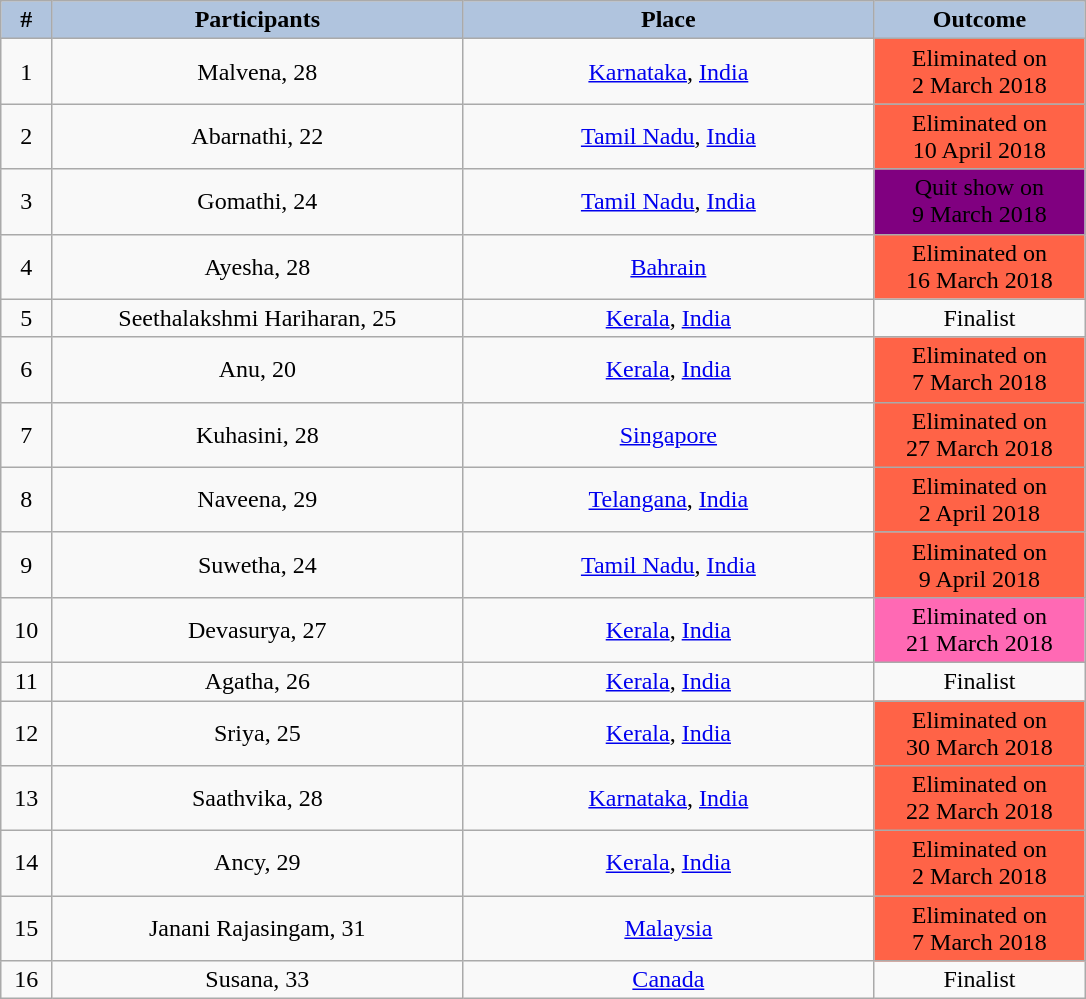<table class="wikitable" style="text-align:center">
<tr>
<th style="width:20pt; background:LightSteelBlue;">#</th>
<th style="width:200pt;background:LightSteelBlue;">Participants</th>
<th style="width:200pt; background:LightSteelBlue;">Place</th>
<th style="width:100pt; background:LightSteelBlue;">Outcome</th>
</tr>
<tr>
<td>1</td>
<td>Malvena, 28<br> </td>
<td><a href='#'>Karnataka</a>, <a href='#'>India</a></td>
<td bgcolor="tomato">Eliminated on<br> 2 March 2018</td>
</tr>
<tr>
<td>2</td>
<td>Abarnathi, 22<br> </td>
<td><a href='#'>Tamil Nadu</a>, <a href='#'>India</a></td>
<td bgcolor="tomato">Eliminated on<br> 10 April 2018</td>
</tr>
<tr>
<td>3</td>
<td>Gomathi, 24<br> </td>
<td><a href='#'>Tamil Nadu</a>, <a href='#'>India</a></td>
<td bgcolor="purple"><span>Quit show on<br> 9 March 2018</span></td>
</tr>
<tr>
<td>4</td>
<td>Ayesha, 28<br> </td>
<td><a href='#'>Bahrain</a></td>
<td bgcolor="tomato">Eliminated on<br> 16 March 2018</td>
</tr>
<tr>
<td>5</td>
<td>Seethalakshmi Hariharan, 25<br> </td>
<td><a href='#'>Kerala</a>,  <a href='#'>India</a></td>
<td>Finalist</td>
</tr>
<tr>
<td>6</td>
<td>Anu, 20<br> </td>
<td><a href='#'>Kerala</a>, <a href='#'>India</a></td>
<td bgcolor="tomato">Eliminated on<br> 7 March 2018</td>
</tr>
<tr>
<td>7</td>
<td>Kuhasini, 28<br> </td>
<td><a href='#'>Singapore</a></td>
<td bgcolor="tomato">Eliminated on<br> 27 March 2018</td>
</tr>
<tr>
<td>8</td>
<td>Naveena, 29<br> </td>
<td><a href='#'>Telangana</a>, <a href='#'>India</a></td>
<td bgcolor="tomato">Eliminated on<br> 2 April 2018</td>
</tr>
<tr>
<td>9</td>
<td>Suwetha, 24<br> </td>
<td><a href='#'>Tamil Nadu</a>, <a href='#'>India</a></td>
<td bgcolor="tomato">Eliminated on<br> 9 April 2018</td>
</tr>
<tr>
<td>10</td>
<td>Devasurya, 27<br> </td>
<td><a href='#'>Kerala</a>, <a href='#'>India</a></td>
<td bgcolor="hotpink">Eliminated on<br> 21 March 2018</td>
</tr>
<tr>
<td>11</td>
<td>Agatha, 26<br> </td>
<td><a href='#'>Kerala</a>, <a href='#'>India</a></td>
<td>Finalist</td>
</tr>
<tr>
<td>12</td>
<td>Sriya, 25<br> </td>
<td><a href='#'>Kerala</a>, <a href='#'>India</a></td>
<td bgcolor="tomato">Eliminated on<br> 30 March 2018</td>
</tr>
<tr>
<td>13</td>
<td>Saathvika, 28<br> </td>
<td><a href='#'>Karnataka</a>, <a href='#'>India</a></td>
<td bgcolor="tomato">Eliminated on<br> 22 March 2018</td>
</tr>
<tr>
<td>14</td>
<td>Ancy, 29<br> </td>
<td><a href='#'>Kerala</a>, <a href='#'>India</a></td>
<td bgcolor="tomato">Eliminated on<br> 2 March 2018</td>
</tr>
<tr>
<td>15</td>
<td>Janani Rajasingam, 31</td>
<td><a href='#'>Malaysia</a></td>
<td bgcolor="tomato">Eliminated on<br> 7 March 2018</td>
</tr>
<tr>
<td>16</td>
<td>Susana, 33<br> </td>
<td><a href='#'>Canada</a></td>
<td>Finalist</td>
</tr>
</table>
